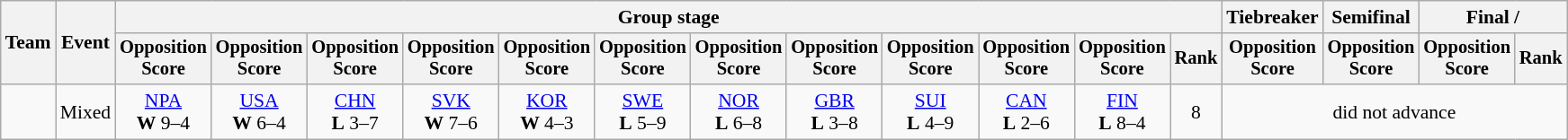<table class=wikitable style="font-size:90%">
<tr>
<th rowspan=2>Team</th>
<th rowspan=2>Event</th>
<th colspan=12>Group stage</th>
<th>Tiebreaker</th>
<th>Semifinal</th>
<th colspan=2>Final / </th>
</tr>
<tr style="font-size:95%">
<th>Opposition<br>Score</th>
<th>Opposition<br>Score</th>
<th>Opposition<br>Score</th>
<th>Opposition<br>Score</th>
<th>Opposition<br>Score</th>
<th>Opposition<br>Score</th>
<th>Opposition<br>Score</th>
<th>Opposition<br>Score</th>
<th>Opposition<br>Score</th>
<th>Opposition<br>Score</th>
<th>Opposition<br>Score</th>
<th>Rank</th>
<th>Opposition<br>Score</th>
<th>Opposition<br>Score</th>
<th>Opposition<br>Score</th>
<th>Rank</th>
</tr>
<tr align="center">
<td align="left"></td>
<td>Mixed</td>
<td> <a href='#'>NPA</a><br><strong>W</strong> 9–4</td>
<td> <a href='#'>USA</a><br><strong>W</strong> 6–4</td>
<td> <a href='#'>CHN</a><br><strong>L</strong> 3–7</td>
<td> <a href='#'>SVK</a><br><strong>W</strong> 7–6</td>
<td> <a href='#'>KOR</a><br><strong>W</strong> 4–3</td>
<td> <a href='#'>SWE</a><br><strong>L</strong> 5–9</td>
<td> <a href='#'>NOR</a><br><strong>L</strong> 6–8</td>
<td> <a href='#'>GBR</a><br><strong>L</strong> 3–8</td>
<td> <a href='#'>SUI</a><br><strong>L</strong> 4–9</td>
<td> <a href='#'>CAN</a><br><strong>L</strong> 2–6</td>
<td> <a href='#'>FIN</a><br><strong>L</strong> 8–4</td>
<td>8</td>
<td colspan=4>did not advance</td>
</tr>
</table>
